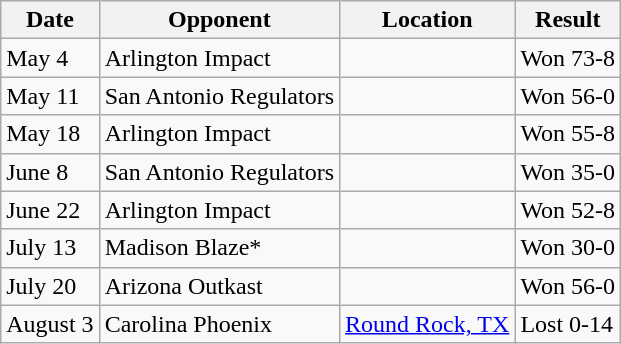<table class="wikitable">
<tr>
<th>Date</th>
<th>Opponent</th>
<th>Location</th>
<th>Result</th>
</tr>
<tr>
<td>May 4</td>
<td>Arlington Impact</td>
<td></td>
<td>Won 73-8</td>
</tr>
<tr>
<td>May 11</td>
<td>San Antonio Regulators</td>
<td></td>
<td>Won 56-0</td>
</tr>
<tr>
<td>May 18</td>
<td>Arlington Impact</td>
<td></td>
<td>Won 55-8</td>
</tr>
<tr>
<td>June 8</td>
<td>San Antonio Regulators</td>
<td></td>
<td>Won 35-0</td>
</tr>
<tr>
<td>June 22</td>
<td>Arlington Impact</td>
<td></td>
<td>Won 52-8</td>
</tr>
<tr>
<td>July 13</td>
<td>Madison Blaze*</td>
<td></td>
<td>Won 30-0</td>
</tr>
<tr>
<td>July 20</td>
<td>Arizona Outkast</td>
<td></td>
<td>Won 56-0</td>
</tr>
<tr>
<td>August 3</td>
<td>Carolina Phoenix</td>
<td><a href='#'>Round Rock, TX</a></td>
<td>Lost 0-14</td>
</tr>
</table>
